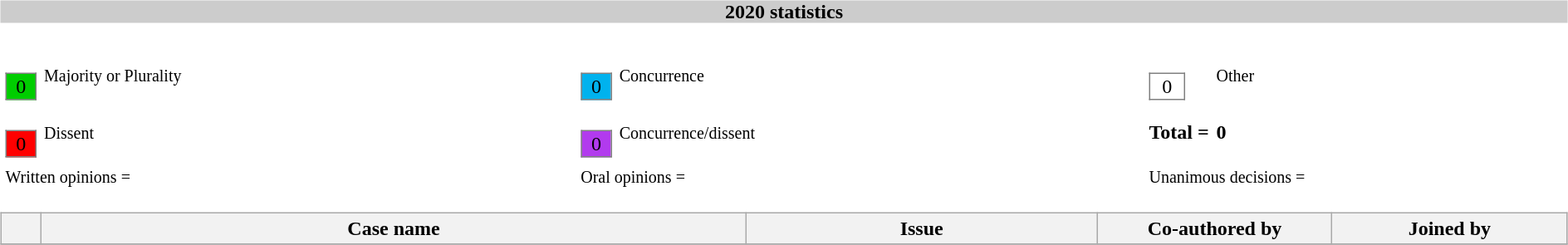<table width=100%>
<tr>
<td><br><table width=100% align=center cellpadding=0 cellspacing=0>
<tr>
<th bgcolor=#CCCCCC>2020 statistics</th>
</tr>
<tr>
<td><br><table width=100% cellpadding="2" cellspacing="2" border="0"width=25px>
<tr>
<td><br><table border="1" style="border-collapse:collapse;">
<tr>
<td align=center bgcolor=#00CD00 width=25px>0</td>
</tr>
</table>
</td>
<td><small>Majority or Plurality</small></td>
<td width=25px><br><table border="1" style="border-collapse:collapse;">
<tr>
<td align=center width=25px bgcolor=#00B2EE>0</td>
</tr>
</table>
</td>
<td><small>Concurrence</small></td>
<td width=25px><br><table border="1" style="border-collapse:collapse;">
<tr>
<td align=center width=25px bgcolor=white>0</td>
</tr>
</table>
</td>
<td><small>Other</small></td>
</tr>
<tr>
<td width=25px><br><table border="1" style="border-collapse:collapse;">
<tr>
<td align=center width=25px bgcolor=red>0</td>
</tr>
</table>
</td>
<td><small>Dissent</small></td>
<td width=25px><br><table border="1" style="border-collapse:collapse;">
<tr>
<td align=center width=25px bgcolor=#B23AEE>0</td>
</tr>
</table>
</td>
<td><small>Concurrence/dissent</small></td>
<td white-space: nowrap><strong>Total = </strong></td>
<td><strong>0</strong></td>
</tr>
<tr>
<td colspan=2><small>Written opinions = </small></td>
<td colspan=2><small>Oral opinions = </small></td>
<td colspan=2><small> Unanimous decisions = </small></td>
</tr>
</table>
<table class="wikitable" width=100%>
<tr bgcolor="#CCCCCC">
<th width=25px></th>
<th width=45%>Case name</th>
<th>Issue</th>
<th width=15%>Co-authored by</th>
<th width=15%>Joined by</th>
</tr>
<tr>
</tr>
</table>
</td>
</tr>
</table>
</td>
</tr>
</table>
